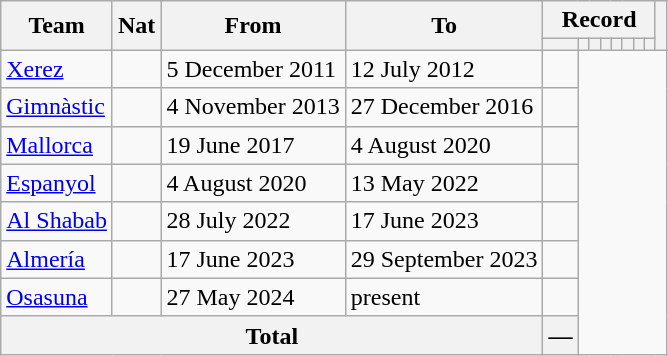<table class="wikitable" style="text-align: center">
<tr>
<th rowspan="2">Team</th>
<th rowspan="2">Nat</th>
<th rowspan="2">From</th>
<th rowspan="2">To</th>
<th colspan="8">Record</th>
<th rowspan=2></th>
</tr>
<tr>
<th></th>
<th></th>
<th></th>
<th></th>
<th></th>
<th></th>
<th></th>
<th></th>
</tr>
<tr>
<td align="left"><a href='#'>Xerez</a></td>
<td></td>
<td align=left>5 December 2011</td>
<td align=left>12 July 2012<br></td>
<td></td>
</tr>
<tr>
<td align="left"><a href='#'>Gimnàstic</a></td>
<td></td>
<td align=left>4 November 2013</td>
<td align=left>27 December 2016<br></td>
<td></td>
</tr>
<tr>
<td align="left"><a href='#'>Mallorca</a></td>
<td></td>
<td align=left>19 June 2017</td>
<td align=left>4 August 2020<br></td>
<td></td>
</tr>
<tr>
<td align="left"><a href='#'>Espanyol</a></td>
<td></td>
<td align=left>4 August 2020</td>
<td align=left>13 May 2022<br></td>
<td></td>
</tr>
<tr>
<td align="left"><a href='#'>Al Shabab</a></td>
<td></td>
<td align=left>28 July 2022</td>
<td align=left>17 June 2023<br></td>
<td></td>
</tr>
<tr>
<td align="left"><a href='#'>Almería</a></td>
<td></td>
<td align=left>17 June 2023</td>
<td align=left>29 September 2023<br></td>
<td></td>
</tr>
<tr>
<td align="left"><a href='#'>Osasuna</a></td>
<td></td>
<td align=left>27 May 2024</td>
<td align=left>present<br></td>
<td></td>
</tr>
<tr>
<th colspan="4">Total<br></th>
<th>—</th>
</tr>
</table>
